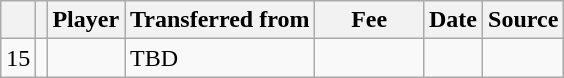<table class="wikitable plainrowheaders sortable">
<tr>
<th></th>
<th></th>
<th scope=col>Player</th>
<th>Transferred from</th>
<th !scope=col; style="width: 65px;">Fee</th>
<th scope=col>Date</th>
<th scope=col>Source</th>
</tr>
<tr>
<td align=center>15</td>
<td align=center></td>
<td></td>
<td>TBD</td>
<td></td>
<td></td>
<td></td>
</tr>
</table>
